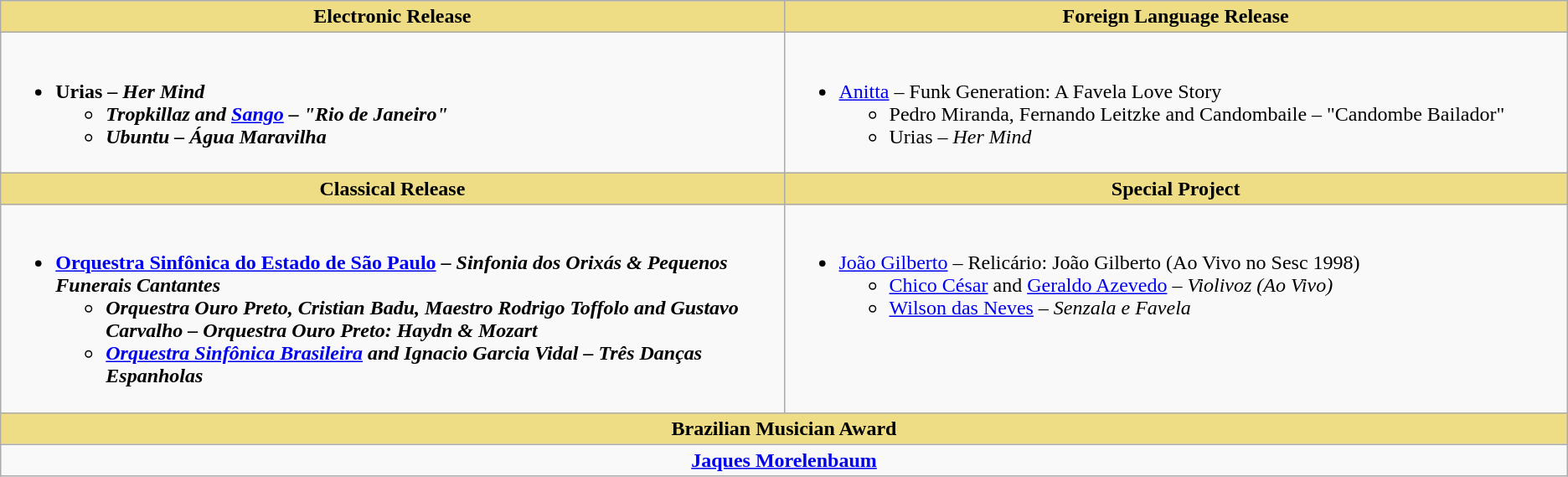<table class="wikitable" style="width=">
<tr>
<th scope="col" style="background:#EEDD85; width:50%">Electronic Release</th>
<th scope="col" style="background:#EEDD85; width:50%">Foreign Language Release</th>
</tr>
<tr>
<td style="vertical-align:top"><br><ul><li><strong>Urias – <em>Her Mind<strong><em><ul><li>Tropkillaz and <a href='#'>Sango</a> – "Rio de Janeiro"</li><li>Ubuntu – </em>Água Maravilha<em></li></ul></li></ul></td>
<td style="vertical-align:top"><br><ul><li></strong><a href='#'>Anitta</a> – </em>Funk Generation: A Favela Love Story</em></strong><ul><li>Pedro Miranda, Fernando Leitzke and Candombaile – "Candombe Bailador"</li><li>Urias – <em>Her Mind</em></li></ul></li></ul></td>
</tr>
<tr>
<th scope="col" style="background:#EEDD85; width:50%">Classical Release</th>
<th scope="col" style="background:#EEDD85; width:50%">Special Project</th>
</tr>
<tr>
<td style="vertical-align:top"><br><ul><li><strong><a href='#'>Orquestra Sinfônica do Estado de São Paulo</a> – <em>Sinfonia dos Orixás & Pequenos Funerais Cantantes<strong><em><ul><li>Orquestra Ouro Preto, Cristian Badu, Maestro Rodrigo Toffolo and Gustavo Carvalho – </em>Orquestra Ouro Preto: Haydn & Mozart<em></li><li><a href='#'>Orquestra Sinfônica Brasileira</a> and Ignacio Garcia Vidal – </em>Três Danças Espanholas<em></li></ul></li></ul></td>
<td style="vertical-align:top"><br><ul><li></strong><a href='#'>João Gilberto</a> – </em>Relicário: João Gilberto (Ao Vivo no Sesc 1998)</em></strong><ul><li><a href='#'>Chico César</a> and <a href='#'>Geraldo Azevedo</a> – <em>Violivoz (Ao Vivo)</em></li><li><a href='#'>Wilson das Neves</a> – <em>Senzala e Favela</em></li></ul></li></ul></td>
</tr>
<tr>
<th colspan="2" scope="col" style="background:#EEDD85; width:50%">Brazilian Musician Award</th>
</tr>
<tr>
<td colspan="2" align="center" style="vertical-align:top"><strong><a href='#'>Jaques Morelenbaum</a></strong></td>
</tr>
</table>
